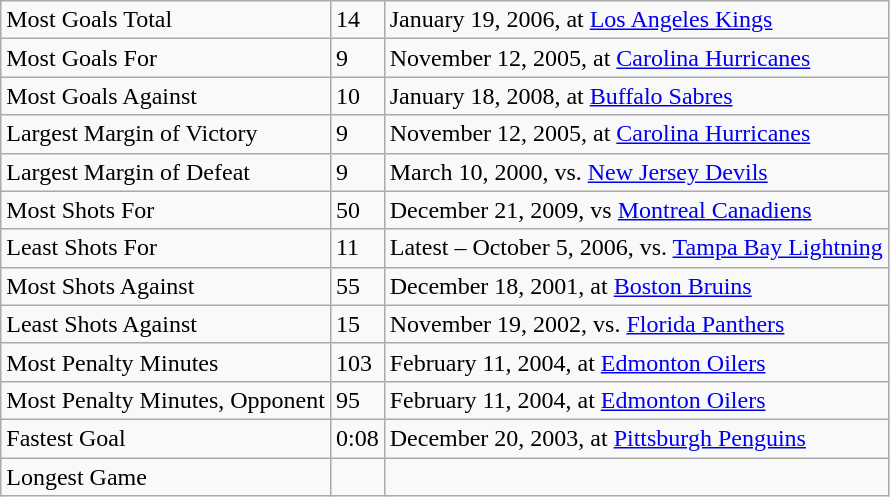<table class="wikitable">
<tr>
<td>Most Goals Total</td>
<td>14</td>
<td>January 19, 2006, at <a href='#'>Los Angeles Kings</a></td>
</tr>
<tr>
<td>Most Goals For</td>
<td>9</td>
<td>November 12, 2005, at <a href='#'>Carolina Hurricanes</a></td>
</tr>
<tr>
<td>Most Goals Against</td>
<td>10</td>
<td>January 18, 2008, at <a href='#'>Buffalo Sabres</a></td>
</tr>
<tr>
<td>Largest Margin of Victory</td>
<td>9</td>
<td>November 12, 2005, at <a href='#'>Carolina Hurricanes</a></td>
</tr>
<tr>
<td>Largest Margin of Defeat</td>
<td>9</td>
<td>March 10, 2000, vs. <a href='#'>New Jersey Devils</a></td>
</tr>
<tr>
<td>Most Shots For</td>
<td>50</td>
<td>December 21, 2009, vs <a href='#'>Montreal Canadiens</a></td>
</tr>
<tr>
<td>Least Shots For</td>
<td>11</td>
<td>Latest – October 5, 2006, vs. <a href='#'>Tampa Bay Lightning</a></td>
</tr>
<tr>
<td>Most Shots Against</td>
<td>55</td>
<td>December 18, 2001, at <a href='#'>Boston Bruins</a></td>
</tr>
<tr>
<td>Least Shots Against</td>
<td>15</td>
<td>November 19, 2002, vs. <a href='#'>Florida Panthers</a></td>
</tr>
<tr>
<td>Most Penalty Minutes</td>
<td>103</td>
<td>February 11, 2004, at <a href='#'>Edmonton Oilers</a></td>
</tr>
<tr>
<td>Most Penalty Minutes, Opponent</td>
<td>95</td>
<td>February 11, 2004, at <a href='#'>Edmonton Oilers</a></td>
</tr>
<tr>
<td>Fastest Goal</td>
<td>0:08</td>
<td>December 20, 2003, at <a href='#'>Pittsburgh Penguins</a></td>
</tr>
<tr>
<td>Longest Game</td>
<td></td>
<td></td>
</tr>
</table>
